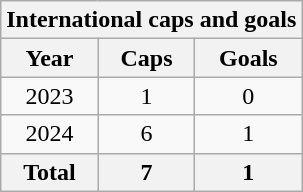<table class="wikitable sortable" style="text-align:center">
<tr>
<th colspan="3">International caps and goals</th>
</tr>
<tr>
<th>Year</th>
<th>Caps</th>
<th>Goals</th>
</tr>
<tr>
<td>2023</td>
<td>1</td>
<td>0</td>
</tr>
<tr>
<td>2024</td>
<td>6</td>
<td>1</td>
</tr>
<tr>
<th>Total</th>
<th>7</th>
<th>1</th>
</tr>
</table>
